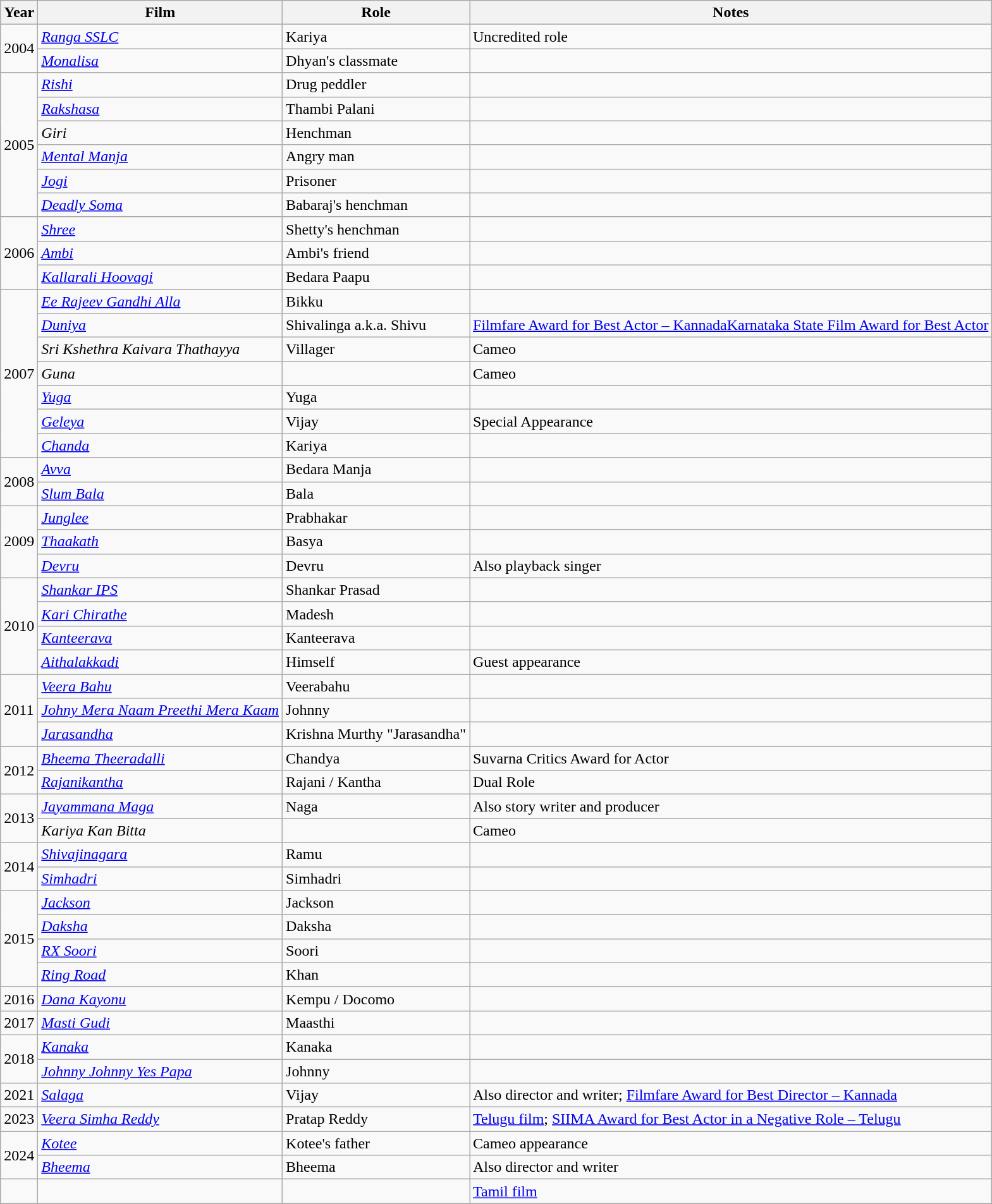<table class="wikitable sortable">
<tr>
<th>Year</th>
<th>Film</th>
<th>Role</th>
<th>Notes</th>
</tr>
<tr>
<td rowspan="2">2004</td>
<td><em><a href='#'>Ranga SSLC</a></em></td>
<td>Kariya</td>
<td>Uncredited role</td>
</tr>
<tr>
<td><em><a href='#'>Monalisa</a></em></td>
<td>Dhyan's classmate</td>
<td></td>
</tr>
<tr>
<td rowspan="6">2005</td>
<td><em><a href='#'>Rishi</a></em></td>
<td>Drug peddler</td>
<td></td>
</tr>
<tr>
<td><em><a href='#'>Rakshasa</a></em></td>
<td>Thambi Palani</td>
<td></td>
</tr>
<tr>
<td><em>Giri</em></td>
<td>Henchman</td>
<td></td>
</tr>
<tr>
<td><em><a href='#'>Mental Manja</a></em></td>
<td>Angry man</td>
<td></td>
</tr>
<tr>
<td><em><a href='#'>Jogi</a></em></td>
<td>Prisoner</td>
<td></td>
</tr>
<tr>
<td><em><a href='#'>Deadly Soma</a></em></td>
<td>Babaraj's henchman</td>
<td></td>
</tr>
<tr>
<td rowspan="3">2006</td>
<td><em><a href='#'>Shree</a></em></td>
<td>Shetty's henchman</td>
<td></td>
</tr>
<tr>
<td><em><a href='#'>Ambi</a></em></td>
<td>Ambi's friend</td>
<td></td>
</tr>
<tr>
<td><em><a href='#'>Kallarali Hoovagi</a></em></td>
<td>Bedara Paapu</td>
<td></td>
</tr>
<tr>
<td rowspan="7">2007</td>
<td><em><a href='#'>Ee Rajeev Gandhi Alla</a></em></td>
<td>Bikku</td>
<td></td>
</tr>
<tr>
<td><em><a href='#'>Duniya</a></em></td>
<td>Shivalinga a.k.a. Shivu</td>
<td><a href='#'>Filmfare Award for Best Actor – Kannada</a><a href='#'>Karnataka State Film Award for Best Actor</a></td>
</tr>
<tr>
<td><em>Sri Kshethra Kaivara Thathayya</em></td>
<td>Villager</td>
<td>Cameo</td>
</tr>
<tr>
<td><em>Guna</em></td>
<td></td>
<td>Cameo</td>
</tr>
<tr>
<td><em><a href='#'>Yuga</a></em></td>
<td>Yuga</td>
<td></td>
</tr>
<tr>
<td><em><a href='#'>Geleya</a></em></td>
<td>Vijay</td>
<td>Special Appearance</td>
</tr>
<tr>
<td><em><a href='#'>Chanda</a></em></td>
<td>Kariya</td>
<td></td>
</tr>
<tr>
<td rowspan="2">2008</td>
<td><em><a href='#'>Avva</a></em></td>
<td>Bedara Manja</td>
<td></td>
</tr>
<tr>
<td><em><a href='#'>Slum Bala</a></em></td>
<td>Bala</td>
<td></td>
</tr>
<tr>
<td rowspan="3">2009</td>
<td><em><a href='#'>Junglee</a></em></td>
<td>Prabhakar</td>
<td></td>
</tr>
<tr>
<td><em><a href='#'>Thaakath</a></em></td>
<td>Basya</td>
<td></td>
</tr>
<tr>
<td><em><a href='#'>Devru</a></em></td>
<td>Devru</td>
<td>Also playback singer</td>
</tr>
<tr>
<td rowspan="4">2010</td>
<td><em><a href='#'>Shankar IPS</a></em></td>
<td>Shankar Prasad</td>
<td></td>
</tr>
<tr>
<td><em><a href='#'>Kari Chirathe</a></em></td>
<td>Madesh</td>
<td></td>
</tr>
<tr>
<td><em><a href='#'>Kanteerava</a></em></td>
<td>Kanteerava</td>
<td></td>
</tr>
<tr>
<td><em><a href='#'>Aithalakkadi</a></em></td>
<td>Himself</td>
<td>Guest appearance</td>
</tr>
<tr>
<td rowspan="3">2011</td>
<td><em><a href='#'>Veera Bahu</a></em></td>
<td>Veerabahu</td>
<td></td>
</tr>
<tr>
<td><em><a href='#'>Johny Mera Naam Preethi Mera Kaam</a></em></td>
<td>Johnny</td>
<td></td>
</tr>
<tr>
<td><em><a href='#'>Jarasandha</a></em></td>
<td>Krishna Murthy "Jarasandha"</td>
<td></td>
</tr>
<tr>
<td rowspan="2">2012</td>
<td><em><a href='#'>Bheema Theeradalli</a></em></td>
<td>Chandya</td>
<td>Suvarna Critics Award for Actor</td>
</tr>
<tr>
<td><em><a href='#'>Rajanikantha</a></em></td>
<td>Rajani / Kantha</td>
<td>Dual Role</td>
</tr>
<tr>
<td rowspan="2">2013</td>
<td><em><a href='#'>Jayammana Maga</a></em></td>
<td>Naga</td>
<td>Also story writer and producer</td>
</tr>
<tr>
<td><em>Kariya Kan Bitta</em></td>
<td></td>
<td>Cameo</td>
</tr>
<tr>
<td rowspan="2">2014</td>
<td><em><a href='#'>Shivajinagara</a></em></td>
<td>Ramu</td>
<td></td>
</tr>
<tr>
<td><em><a href='#'>Simhadri</a></em></td>
<td>Simhadri</td>
<td></td>
</tr>
<tr>
<td rowspan="4">2015</td>
<td><em><a href='#'>Jackson</a></em></td>
<td>Jackson</td>
<td></td>
</tr>
<tr>
<td><em><a href='#'>Daksha</a></em></td>
<td>Daksha</td>
<td></td>
</tr>
<tr>
<td><em><a href='#'>RX Soori</a></em></td>
<td>Soori</td>
<td></td>
</tr>
<tr>
<td><em><a href='#'>Ring Road</a></em></td>
<td>Khan</td>
<td></td>
</tr>
<tr>
<td>2016</td>
<td><em><a href='#'>Dana Kayonu</a></em></td>
<td>Kempu / Docomo</td>
<td></td>
</tr>
<tr>
<td>2017</td>
<td><em><a href='#'>Masti Gudi</a></em></td>
<td>Maasthi</td>
<td></td>
</tr>
<tr>
<td rowspan="2">2018</td>
<td><em><a href='#'>Kanaka</a></em></td>
<td>Kanaka</td>
<td></td>
</tr>
<tr>
<td><em><a href='#'>Johnny Johnny Yes Papa</a></em></td>
<td>Johnny</td>
<td></td>
</tr>
<tr>
<td>2021</td>
<td><em><a href='#'>Salaga</a></em></td>
<td>Vijay</td>
<td>Also director and writer; <a href='#'>Filmfare Award for Best Director – Kannada</a></td>
</tr>
<tr>
<td>2023</td>
<td><em><a href='#'>Veera Simha Reddy</a></em></td>
<td>Pratap Reddy</td>
<td><a href='#'>Telugu film</a>; <a href='#'>SIIMA Award for Best Actor in a Negative Role – Telugu</a></td>
</tr>
<tr>
<td rowspan="2">2024</td>
<td><em><a href='#'>Kotee</a></em></td>
<td>Kotee's father</td>
<td>Cameo appearance</td>
</tr>
<tr>
<td><em><a href='#'>Bheema</a></em></td>
<td>Bheema</td>
<td>Also director and writer</td>
</tr>
<tr>
<td></td>
<td></td>
<td></td>
<td><a href='#'>Tamil film</a></td>
</tr>
</table>
